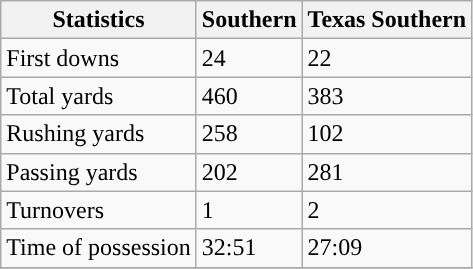<table class="wikitable">
<tr>
<th>Statistics</th>
<th>Southern</th>
<th>Texas Southern</th>
</tr>
<tr>
<td>First downs</td>
<td>24</td>
<td>22</td>
</tr>
<tr>
<td>Total yards</td>
<td>460</td>
<td>383</td>
</tr>
<tr>
<td>Rushing yards</td>
<td>258</td>
<td>102</td>
</tr>
<tr>
<td>Passing yards</td>
<td>202</td>
<td>281</td>
</tr>
<tr>
<td>Turnovers</td>
<td>1</td>
<td>2</td>
</tr>
<tr>
<td>Time of possession</td>
<td>32:51</td>
<td>27:09</td>
</tr>
<tr>
</tr>
</table>
